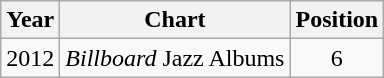<table class="wikitable">
<tr>
<th>Year</th>
<th>Chart</th>
<th>Position</th>
</tr>
<tr>
<td>2012</td>
<td><em>Billboard</em> Jazz Albums</td>
<td align="center">6 </td>
</tr>
</table>
